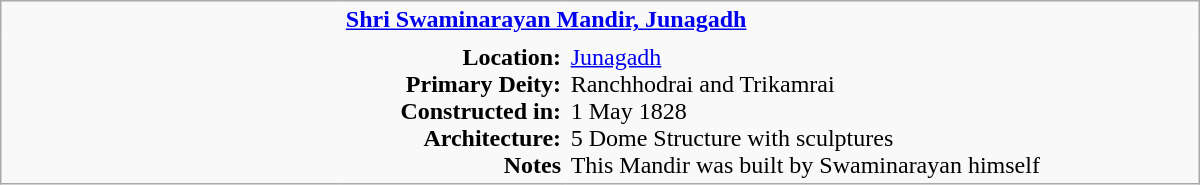<table class="wikitable plain" border="0" width="800">
<tr>
<td width="220px" rowspan="2" style="border:none;"></td>
<td valign="top" colspan=2 style="border:none;"><strong><a href='#'>Shri Swaminarayan Mandir, Junagadh</a></strong></td>
</tr>
<tr>
<td valign="top" style="text-align:right; border:none;"><strong>Location:</strong> <br><strong>Primary Deity:</strong><br><strong>Constructed in:</strong><br><strong>Architecture:</strong><br><strong>Notes</strong></td>
<td valign="top" style="border:none;"><a href='#'>Junagadh</a><br>Ranchhodrai and Trikamrai <br>1 May 1828 <br>5 Dome Structure with sculptures<br>This Mandir was built by Swaminarayan himself</td>
</tr>
</table>
